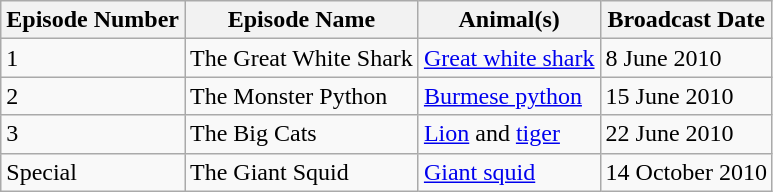<table class="wikitable">
<tr>
<th>Episode Number</th>
<th>Episode Name</th>
<th>Animal(s)</th>
<th>Broadcast Date</th>
</tr>
<tr>
<td>1</td>
<td>The Great White Shark</td>
<td><a href='#'>Great white shark</a></td>
<td>8 June 2010</td>
</tr>
<tr>
<td>2</td>
<td>The Monster Python</td>
<td><a href='#'>Burmese python</a></td>
<td>15 June 2010</td>
</tr>
<tr>
<td>3</td>
<td>The Big Cats</td>
<td><a href='#'>Lion</a> and <a href='#'>tiger</a></td>
<td>22 June 2010</td>
</tr>
<tr>
<td>Special</td>
<td>The Giant Squid</td>
<td><a href='#'>Giant squid</a></td>
<td>14 October 2010</td>
</tr>
</table>
